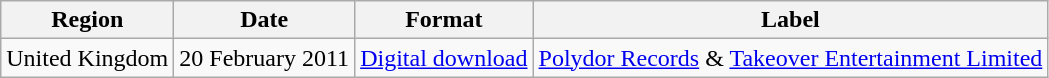<table class="wikitable" border="1">
<tr>
<th>Region</th>
<th>Date</th>
<th>Format</th>
<th>Label</th>
</tr>
<tr>
<td>United Kingdom</td>
<td>20 February 2011</td>
<td><a href='#'>Digital download</a></td>
<td><a href='#'>Polydor Records</a> & <a href='#'>Takeover Entertainment Limited</a></td>
</tr>
</table>
